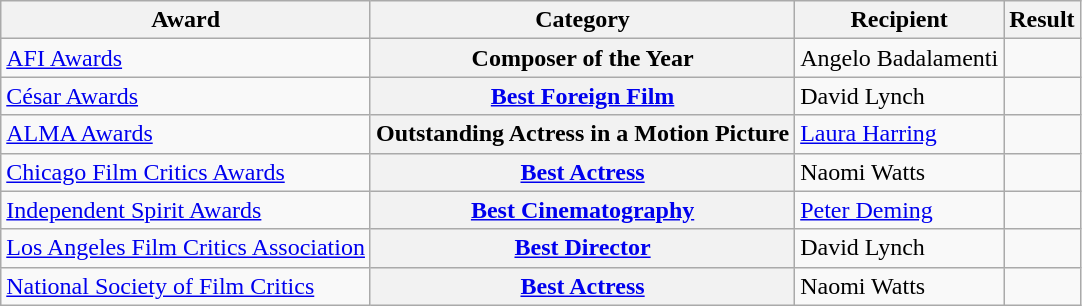<table class="wikitable plainrowheaders sortable">
<tr>
<th scope="col">Award</th>
<th scope="col">Category</th>
<th scope="col">Recipient</th>
<th scope="col">Result</th>
</tr>
<tr>
<td><a href='#'>AFI Awards</a></td>
<th scope="row">Composer of the Year</th>
<td>Angelo Badalamenti</td>
<td></td>
</tr>
<tr>
<td><a href='#'>César Awards</a></td>
<th scope="row"><a href='#'>Best Foreign Film</a></th>
<td>David Lynch</td>
<td></td>
</tr>
<tr>
<td><a href='#'>ALMA Awards</a></td>
<th scope="row">Outstanding Actress in a Motion Picture</th>
<td><a href='#'>Laura Harring</a></td>
<td></td>
</tr>
<tr>
<td><a href='#'>Chicago Film Critics Awards</a></td>
<th scope="row"><a href='#'>Best Actress</a></th>
<td>Naomi Watts</td>
<td></td>
</tr>
<tr>
<td><a href='#'>Independent Spirit Awards</a></td>
<th scope="row"><a href='#'>Best Cinematography</a></th>
<td><a href='#'>Peter Deming</a></td>
<td></td>
</tr>
<tr>
<td scope="row"><a href='#'>Los Angeles Film Critics Association</a></td>
<th scope="row"><a href='#'>Best Director</a></th>
<td>David Lynch</td>
<td></td>
</tr>
<tr>
<td><a href='#'>National Society of Film Critics</a></td>
<th scope="row"><a href='#'>Best Actress</a></th>
<td>Naomi Watts</td>
<td></td>
</tr>
</table>
